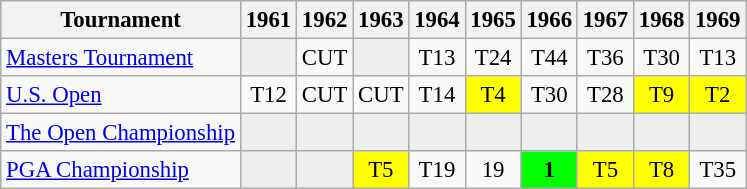<table class="wikitable" style="font-size:95%;text-align:center;">
<tr>
<th>Tournament</th>
<th>1961</th>
<th>1962</th>
<th>1963</th>
<th>1964</th>
<th>1965</th>
<th>1966</th>
<th>1967</th>
<th>1968</th>
<th>1969</th>
</tr>
<tr>
<td align=left><a href='#'>Masters Tournament</a></td>
<td style="background:#eeeeee;"></td>
<td>CUT</td>
<td style="background:#eeeeee;"></td>
<td>T13</td>
<td>T24</td>
<td>T44</td>
<td>T36</td>
<td>T30</td>
<td>T13</td>
</tr>
<tr>
<td align=left><a href='#'>U.S. Open</a></td>
<td>T12</td>
<td>CUT</td>
<td>CUT</td>
<td>T14</td>
<td style="background:yellow;">T4</td>
<td>T30</td>
<td>T28</td>
<td style="background:yellow;">T9</td>
<td style="background:yellow;">T2</td>
</tr>
<tr>
<td align=left><a href='#'>The Open Championship</a></td>
<td style="background:#eeeeee;"></td>
<td style="background:#eeeeee;"></td>
<td style="background:#eeeeee;"></td>
<td style="background:#eeeeee;"></td>
<td style="background:#eeeeee;"></td>
<td style="background:#eeeeee;"></td>
<td style="background:#eeeeee;"></td>
<td style="background:#eeeeee;"></td>
<td style="background:#eeeeee;"></td>
</tr>
<tr>
<td align=left><a href='#'>PGA Championship</a></td>
<td style="background:#eeeeee;"></td>
<td style="background:#eeeeee;"></td>
<td style="background:yellow;">T5</td>
<td>T19</td>
<td>19</td>
<td style="background:lime;"><strong>1</strong></td>
<td style="background:yellow;">T5</td>
<td style="background:yellow;">T8</td>
<td>T35</td>
</tr>
</table>
